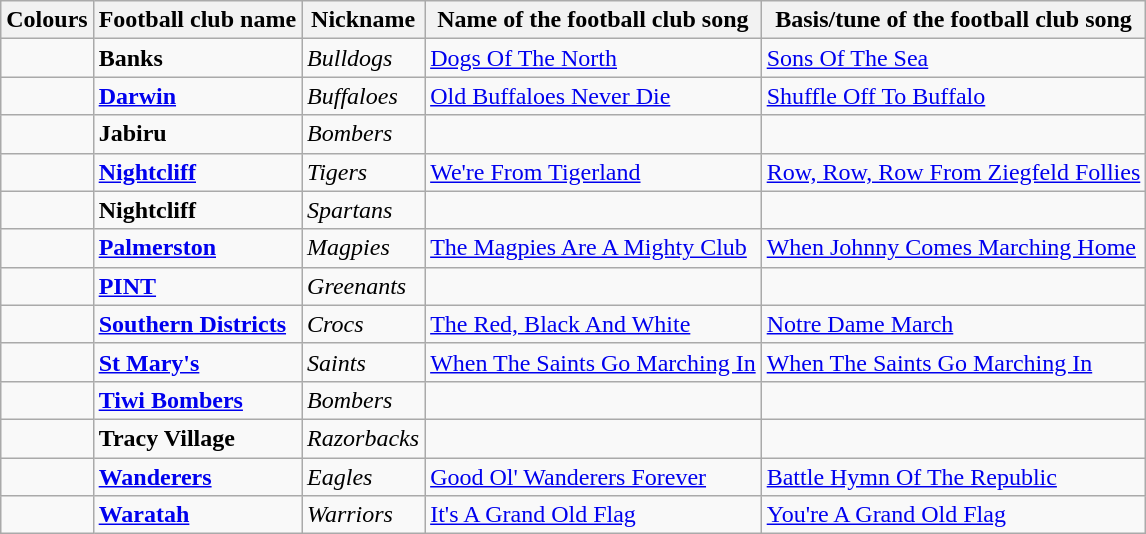<table class="wikitable sortable">
<tr>
<th>Colours</th>
<th>Football club name</th>
<th>Nickname</th>
<th>Name of the football club song</th>
<th>Basis/tune of the football club song</th>
</tr>
<tr>
<td></td>
<td><strong>Banks</strong></td>
<td><em>Bulldogs</em></td>
<td><a href='#'>Dogs Of The North</a></td>
<td><a href='#'>Sons Of The Sea</a></td>
</tr>
<tr>
<td></td>
<td><strong><a href='#'>Darwin</a></strong></td>
<td><em>Buffaloes</em></td>
<td><a href='#'>Old Buffaloes Never Die</a></td>
<td><a href='#'>Shuffle Off To Buffalo</a></td>
</tr>
<tr>
<td></td>
<td><strong>Jabiru</strong></td>
<td><em>Bombers</em></td>
<td></td>
<td></td>
</tr>
<tr>
<td></td>
<td><strong><a href='#'>Nightcliff</a></strong></td>
<td><em>Tigers</em></td>
<td><a href='#'>We're From Tigerland</a></td>
<td><a href='#'>Row, Row, Row From Ziegfeld Follies</a></td>
</tr>
<tr>
<td></td>
<td><strong>Nightcliff</strong></td>
<td><em>Spartans</em></td>
<td></td>
<td></td>
</tr>
<tr>
<td></td>
<td><strong><a href='#'>Palmerston</a></strong></td>
<td><em>Magpies</em></td>
<td><a href='#'>The Magpies Are A Mighty Club</a></td>
<td><a href='#'>When Johnny Comes Marching Home</a></td>
</tr>
<tr>
<td></td>
<td><strong><a href='#'>PINT</a></strong></td>
<td><em>Greenants</em></td>
<td></td>
<td></td>
</tr>
<tr>
<td></td>
<td><strong><a href='#'>Southern Districts</a></strong></td>
<td><em>Crocs</em></td>
<td><a href='#'>The Red, Black And White</a></td>
<td><a href='#'>Notre Dame March</a></td>
</tr>
<tr>
<td></td>
<td><strong><a href='#'>St Mary's</a></strong></td>
<td><em>Saints</em></td>
<td><a href='#'>When The Saints Go Marching In</a></td>
<td><a href='#'>When The Saints Go Marching In</a></td>
</tr>
<tr>
<td></td>
<td><strong><a href='#'>Tiwi Bombers</a></strong></td>
<td><em>Bombers</em></td>
<td></td>
<td></td>
</tr>
<tr>
<td></td>
<td><strong>Tracy Village</strong></td>
<td><em>Razorbacks</em></td>
<td></td>
<td></td>
</tr>
<tr>
<td></td>
<td><strong><a href='#'>Wanderers</a></strong></td>
<td><em>Eagles</em></td>
<td><a href='#'>Good Ol' Wanderers Forever</a></td>
<td><a href='#'>Battle Hymn Of The Republic</a></td>
</tr>
<tr>
<td></td>
<td><strong><a href='#'>Waratah</a></strong></td>
<td><em>Warriors</em></td>
<td><a href='#'>It's A Grand Old Flag</a></td>
<td><a href='#'>You're A Grand Old Flag</a></td>
</tr>
</table>
